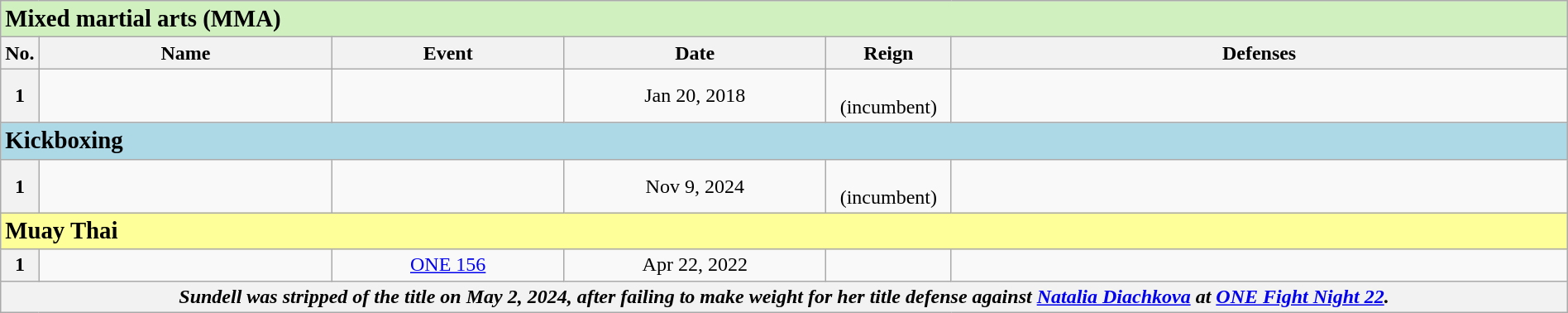<table class="wikitable" width=100%>
<tr>
<td align=left colspan="6" bgcolor="#D0F0C0"><big><strong>Mixed martial arts (MMA)</strong></big></td>
</tr>
<tr>
<th width=1%>No.</th>
<th width=19%>Name</th>
<th width=15%>Event</th>
<th width=17%>Date</th>
<th width=8%>Reign</th>
<th width=40%>Defenses</th>
</tr>
<tr>
<th>1</th>
<td><br></td>
<td align=center><br></td>
<td align=center>Jan 20, 2018</td>
<td align=center><br>(incumbent)<br></td>
<td><br></td>
</tr>
<tr>
<td align=left colspan="6" bgcolor="#ADD8E6"><big><strong>Kickboxing</strong></big></td>
</tr>
<tr>
<th>1</th>
<td><br></td>
<td align=center><br></td>
<td align=center>Nov 9, 2024</td>
<td align=center><br>(incumbent)<br></td>
<td></td>
</tr>
<tr>
<td align=left colspan="6" bgcolor="#FFFF99"><big><strong>Muay Thai</strong></big></td>
</tr>
<tr>
<th>1</th>
<td><br></td>
<td align=center><a href='#'>ONE 156</a><br></td>
<td align=center>Apr 22, 2022</td>
<td align=center></td>
<td><br></td>
</tr>
<tr>
<th colspan=6 align=center><em>Sundell was stripped of the title on May 2, 2024, after failing to make weight for her title defense against <a href='#'>Natalia Diachkova</a> at <a href='#'>ONE Fight Night 22</a>.</em></th>
</tr>
</table>
